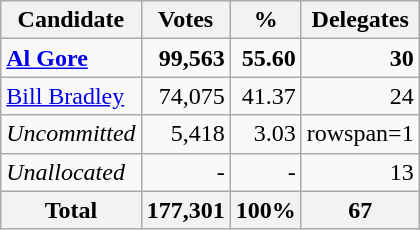<table class="wikitable sortable" style="text-align:right;">
<tr>
<th>Candidate</th>
<th>Votes</th>
<th>%</th>
<th>Delegates</th>
</tr>
<tr>
<td style="text-align:left;" data-sort-value="Gore, Al"><strong><a href='#'>Al Gore</a></strong></td>
<td><strong>99,563</strong></td>
<td><strong>55.60</strong></td>
<td><strong>30</strong></td>
</tr>
<tr>
<td style="text-align:left;" data-sort-value="Bradley, Bill"><a href='#'>Bill Bradley</a></td>
<td>74,075</td>
<td>41.37</td>
<td>24</td>
</tr>
<tr>
<td style="text-align:left;" data-sort-value="ZZZ"><em>Uncommitted</em></td>
<td>5,418</td>
<td>3.03</td>
<td>rowspan=1 </td>
</tr>
<tr>
<td style="text-align:left;" data-sort-value="ZZZ"><em>Unallocated</em></td>
<td>-</td>
<td>-</td>
<td>13</td>
</tr>
<tr>
<th>Total</th>
<th>177,301</th>
<th>100%</th>
<th>67</th>
</tr>
</table>
